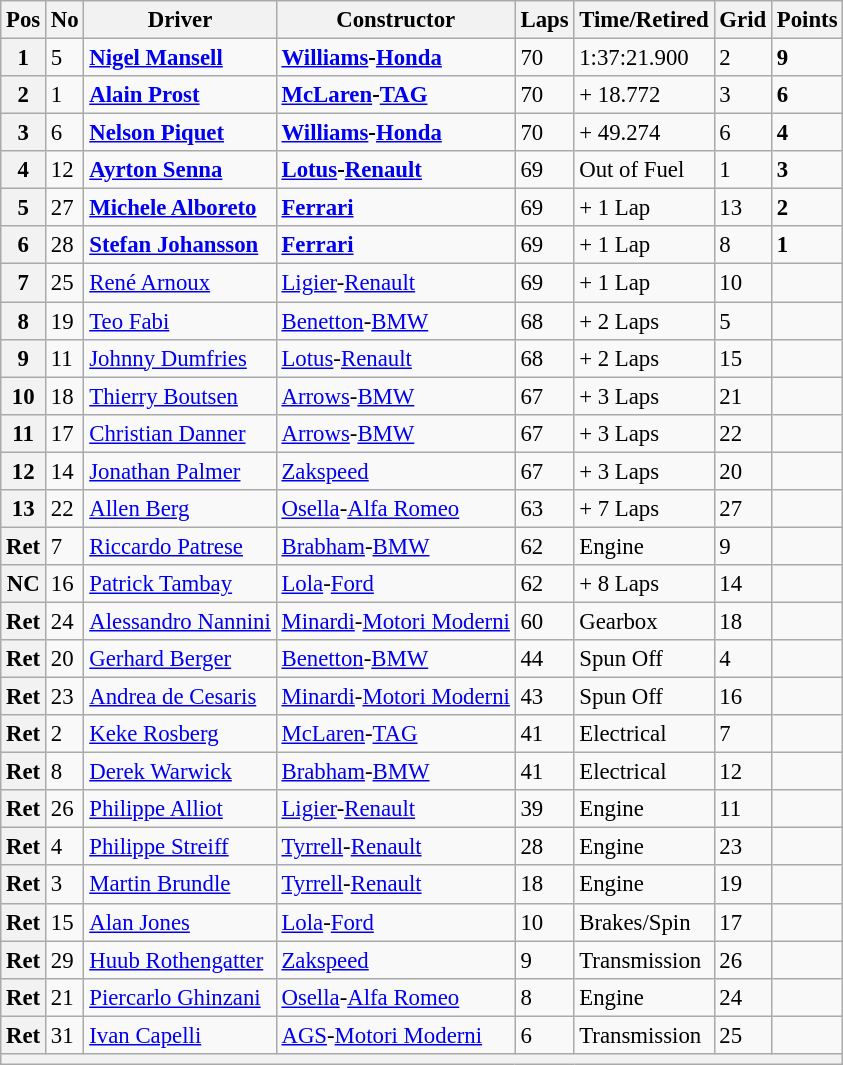<table class="wikitable" style="font-size: 95%;">
<tr>
<th>Pos</th>
<th>No</th>
<th>Driver</th>
<th>Constructor</th>
<th>Laps</th>
<th>Time/Retired</th>
<th>Grid</th>
<th>Points</th>
</tr>
<tr>
<th>1</th>
<td>5</td>
<td> <strong><a href='#'>Nigel Mansell</a></strong></td>
<td><strong><a href='#'>Williams</a>-<a href='#'>Honda</a></strong></td>
<td>70</td>
<td>1:37:21.900</td>
<td>2</td>
<td><strong>9</strong></td>
</tr>
<tr>
<th>2</th>
<td>1</td>
<td> <strong><a href='#'>Alain Prost</a></strong></td>
<td><strong><a href='#'>McLaren</a>-<a href='#'>TAG</a></strong></td>
<td>70</td>
<td>+ 18.772</td>
<td>3</td>
<td><strong>6</strong></td>
</tr>
<tr>
<th>3</th>
<td>6</td>
<td> <strong><a href='#'>Nelson Piquet</a></strong></td>
<td><strong><a href='#'>Williams</a>-<a href='#'>Honda</a></strong></td>
<td>70</td>
<td>+ 49.274</td>
<td>6</td>
<td><strong>4</strong></td>
</tr>
<tr>
<th>4</th>
<td>12</td>
<td> <strong><a href='#'>Ayrton Senna</a></strong></td>
<td><strong><a href='#'>Lotus</a>-<a href='#'>Renault</a></strong></td>
<td>69</td>
<td>Out of Fuel</td>
<td>1</td>
<td><strong>3</strong></td>
</tr>
<tr>
<th>5</th>
<td>27</td>
<td> <strong><a href='#'>Michele Alboreto</a></strong></td>
<td><strong><a href='#'>Ferrari</a></strong></td>
<td>69</td>
<td>+ 1 Lap</td>
<td>13</td>
<td><strong>2</strong></td>
</tr>
<tr>
<th>6</th>
<td>28</td>
<td> <strong><a href='#'>Stefan Johansson</a></strong></td>
<td><strong><a href='#'>Ferrari</a></strong></td>
<td>69</td>
<td>+ 1 Lap</td>
<td>8</td>
<td><strong>1</strong></td>
</tr>
<tr>
<th>7</th>
<td>25</td>
<td> <a href='#'>René Arnoux</a></td>
<td><a href='#'>Ligier</a>-<a href='#'>Renault</a></td>
<td>69</td>
<td>+ 1 Lap</td>
<td>10</td>
<td> </td>
</tr>
<tr>
<th>8</th>
<td>19</td>
<td> <a href='#'>Teo Fabi</a></td>
<td><a href='#'>Benetton</a>-<a href='#'>BMW</a></td>
<td>68</td>
<td>+ 2 Laps</td>
<td>5</td>
<td> </td>
</tr>
<tr>
<th>9</th>
<td>11</td>
<td> <a href='#'>Johnny Dumfries</a></td>
<td><a href='#'>Lotus</a>-<a href='#'>Renault</a></td>
<td>68</td>
<td>+ 2 Laps</td>
<td>15</td>
<td> </td>
</tr>
<tr>
<th>10</th>
<td>18</td>
<td> <a href='#'>Thierry Boutsen</a></td>
<td><a href='#'>Arrows</a>-<a href='#'>BMW</a></td>
<td>67</td>
<td>+ 3 Laps</td>
<td>21</td>
<td> </td>
</tr>
<tr>
<th>11</th>
<td>17</td>
<td> <a href='#'>Christian Danner</a></td>
<td><a href='#'>Arrows</a>-<a href='#'>BMW</a></td>
<td>67</td>
<td>+ 3 Laps</td>
<td>22</td>
<td> </td>
</tr>
<tr>
<th>12</th>
<td>14</td>
<td> <a href='#'>Jonathan Palmer</a></td>
<td><a href='#'>Zakspeed</a></td>
<td>67</td>
<td>+ 3 Laps</td>
<td>20</td>
<td> </td>
</tr>
<tr>
<th>13</th>
<td>22</td>
<td> <a href='#'>Allen Berg</a></td>
<td><a href='#'>Osella</a>-<a href='#'>Alfa Romeo</a></td>
<td>63</td>
<td>+ 7 Laps</td>
<td>27</td>
<td> </td>
</tr>
<tr>
<th>Ret</th>
<td>7</td>
<td> <a href='#'>Riccardo Patrese</a></td>
<td><a href='#'>Brabham</a>-<a href='#'>BMW</a></td>
<td>62</td>
<td>Engine</td>
<td>9</td>
<td> </td>
</tr>
<tr>
<th>NC</th>
<td>16</td>
<td> <a href='#'>Patrick Tambay</a></td>
<td><a href='#'>Lola</a>-<a href='#'>Ford</a></td>
<td>62</td>
<td>+ 8 Laps</td>
<td>14</td>
<td> </td>
</tr>
<tr>
<th>Ret</th>
<td>24</td>
<td> <a href='#'>Alessandro Nannini</a></td>
<td><a href='#'>Minardi</a>-<a href='#'>Motori Moderni</a></td>
<td>60</td>
<td>Gearbox</td>
<td>18</td>
<td> </td>
</tr>
<tr>
<th>Ret</th>
<td>20</td>
<td> <a href='#'>Gerhard Berger</a></td>
<td><a href='#'>Benetton</a>-<a href='#'>BMW</a></td>
<td>44</td>
<td>Spun Off</td>
<td>4</td>
<td> </td>
</tr>
<tr>
<th>Ret</th>
<td>23</td>
<td> <a href='#'>Andrea de Cesaris</a></td>
<td><a href='#'>Minardi</a>-<a href='#'>Motori Moderni</a></td>
<td>43</td>
<td>Spun Off</td>
<td>16</td>
<td> </td>
</tr>
<tr>
<th>Ret</th>
<td>2</td>
<td> <a href='#'>Keke Rosberg</a></td>
<td><a href='#'>McLaren</a>-<a href='#'>TAG</a></td>
<td>41</td>
<td>Electrical</td>
<td>7</td>
<td> </td>
</tr>
<tr>
<th>Ret</th>
<td>8</td>
<td> <a href='#'>Derek Warwick</a></td>
<td><a href='#'>Brabham</a>-<a href='#'>BMW</a></td>
<td>41</td>
<td>Electrical</td>
<td>12</td>
<td> </td>
</tr>
<tr>
<th>Ret</th>
<td>26</td>
<td> <a href='#'>Philippe Alliot</a></td>
<td><a href='#'>Ligier</a>-<a href='#'>Renault</a></td>
<td>39</td>
<td>Engine</td>
<td>11</td>
<td> </td>
</tr>
<tr>
<th>Ret</th>
<td>4</td>
<td> <a href='#'>Philippe Streiff</a></td>
<td><a href='#'>Tyrrell</a>-<a href='#'>Renault</a></td>
<td>28</td>
<td>Engine</td>
<td>23</td>
<td> </td>
</tr>
<tr>
<th>Ret</th>
<td>3</td>
<td> <a href='#'>Martin Brundle</a></td>
<td><a href='#'>Tyrrell</a>-<a href='#'>Renault</a></td>
<td>18</td>
<td>Engine</td>
<td>19</td>
<td> </td>
</tr>
<tr>
<th>Ret</th>
<td>15</td>
<td> <a href='#'>Alan Jones</a></td>
<td><a href='#'>Lola</a>-<a href='#'>Ford</a></td>
<td>10</td>
<td>Brakes/Spin</td>
<td>17</td>
<td> </td>
</tr>
<tr>
<th>Ret</th>
<td>29</td>
<td> <a href='#'>Huub Rothengatter</a></td>
<td><a href='#'>Zakspeed</a></td>
<td>9</td>
<td>Transmission</td>
<td>26</td>
<td> </td>
</tr>
<tr>
<th>Ret</th>
<td>21</td>
<td> <a href='#'>Piercarlo Ghinzani</a></td>
<td><a href='#'>Osella</a>-<a href='#'>Alfa Romeo</a></td>
<td>8</td>
<td>Engine</td>
<td>24</td>
<td> </td>
</tr>
<tr>
<th>Ret</th>
<td>31</td>
<td> <a href='#'>Ivan Capelli</a></td>
<td><a href='#'>AGS</a>-<a href='#'>Motori Moderni</a></td>
<td>6</td>
<td>Transmission</td>
<td>25</td>
<td> </td>
</tr>
<tr>
<th colspan="8"></th>
</tr>
</table>
